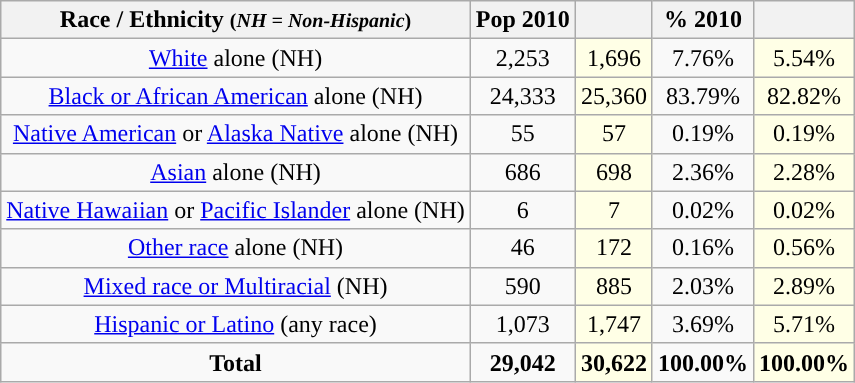<table class="wikitable" style="text-align:center;">
<tr>
<th>Race / Ethnicity <small>(<em>NH = Non-Hispanic</em>)</small></th>
<th>Pop 2010</th>
<th></th>
<th>% 2010</th>
<th></th>
</tr>
<tr>
<td><a href='#'>White</a> alone (NH)</td>
<td>2,253</td>
<td style='background: #ffffe6;'>1,696</td>
<td>7.76%</td>
<td style='background: #ffffe6;'>5.54%</td>
</tr>
<tr>
<td><a href='#'>Black or African American</a> alone (NH)</td>
<td>24,333</td>
<td style='background: #ffffe6;'>25,360</td>
<td>83.79%</td>
<td style='background: #ffffe6;'>82.82%</td>
</tr>
<tr>
<td><a href='#'>Native American</a> or <a href='#'>Alaska Native</a> alone (NH)</td>
<td>55</td>
<td style='background: #ffffe6;'>57</td>
<td>0.19%</td>
<td style='background: #ffffe6;'>0.19%</td>
</tr>
<tr>
<td><a href='#'>Asian</a> alone (NH)</td>
<td>686</td>
<td style='background: #ffffe6;'>698</td>
<td>2.36%</td>
<td style='background: #ffffe6;'>2.28%</td>
</tr>
<tr>
<td><a href='#'>Native Hawaiian</a> or <a href='#'>Pacific Islander</a> alone (NH)</td>
<td>6</td>
<td style='background: #ffffe6;'>7</td>
<td>0.02%</td>
<td style='background: #ffffe6;'>0.02%</td>
</tr>
<tr>
<td><a href='#'>Other race</a> alone (NH)</td>
<td>46</td>
<td style='background: #ffffe6;'>172</td>
<td>0.16%</td>
<td style='background: #ffffe6;'>0.56%</td>
</tr>
<tr>
<td><a href='#'>Mixed race or Multiracial</a> (NH)</td>
<td>590</td>
<td style='background: #ffffe6;'>885</td>
<td>2.03%</td>
<td style='background: #ffffe6;'>2.89%</td>
</tr>
<tr>
<td><a href='#'>Hispanic or Latino</a> (any race)</td>
<td>1,073</td>
<td style='background: #ffffe6;'>1,747</td>
<td>3.69%</td>
<td style='background: #ffffe6;'>5.71%</td>
</tr>
<tr>
<td><strong>Total</strong></td>
<td><strong>29,042</strong></td>
<td style='background: #ffffe6;'><strong>30,622</strong></td>
<td><strong>100.00%</strong></td>
<td style='background: #ffffe6;'><strong>100.00%</strong></td>
</tr>
</table>
